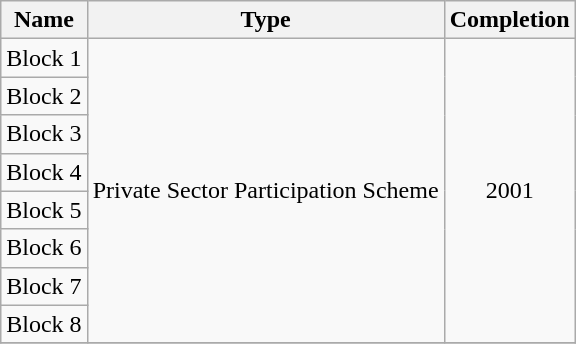<table class="wikitable" style="text-align: center">
<tr>
<th>Name</th>
<th>Type</th>
<th>Completion</th>
</tr>
<tr>
<td>Block 1</td>
<td rowspan="8">Private Sector Participation Scheme</td>
<td rowspan="8">2001</td>
</tr>
<tr>
<td>Block 2</td>
</tr>
<tr>
<td>Block 3</td>
</tr>
<tr>
<td>Block 4</td>
</tr>
<tr>
<td>Block 5</td>
</tr>
<tr>
<td>Block 6</td>
</tr>
<tr>
<td>Block 7</td>
</tr>
<tr>
<td>Block 8</td>
</tr>
<tr>
</tr>
</table>
